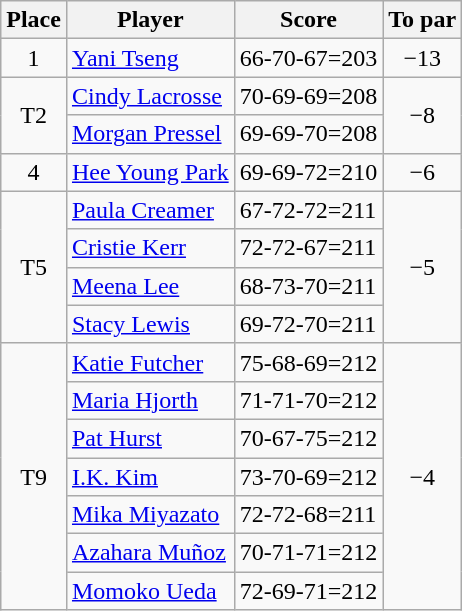<table class="wikitable">
<tr>
<th>Place</th>
<th>Player</th>
<th>Score</th>
<th>To par</th>
</tr>
<tr>
<td align=center>1</td>
<td> <a href='#'>Yani Tseng</a></td>
<td>66-70-67=203</td>
<td align=center>−13</td>
</tr>
<tr>
<td align=center rowspan=2>T2</td>
<td> <a href='#'>Cindy Lacrosse</a></td>
<td>70-69-69=208</td>
<td align=center rowspan=2>−8</td>
</tr>
<tr>
<td> <a href='#'>Morgan Pressel</a></td>
<td>69-69-70=208</td>
</tr>
<tr>
<td align=center>4</td>
<td> <a href='#'>Hee Young Park</a></td>
<td>69-69-72=210</td>
<td align=center>−6</td>
</tr>
<tr>
<td rowspan=4 align=center>T5</td>
<td> <a href='#'>Paula Creamer</a></td>
<td>67-72-72=211</td>
<td align=center rowspan=4>−5</td>
</tr>
<tr>
<td> <a href='#'>Cristie Kerr</a></td>
<td>72-72-67=211</td>
</tr>
<tr>
<td> <a href='#'>Meena Lee</a></td>
<td>68-73-70=211</td>
</tr>
<tr>
<td> <a href='#'>Stacy Lewis</a></td>
<td>69-72-70=211</td>
</tr>
<tr>
<td rowspan=7 align=center>T9</td>
<td> <a href='#'>Katie Futcher</a></td>
<td>75-68-69=212</td>
<td rowspan=7 align=center>−4</td>
</tr>
<tr>
<td> <a href='#'>Maria Hjorth</a></td>
<td>71-71-70=212</td>
</tr>
<tr>
<td> <a href='#'>Pat Hurst</a></td>
<td>70-67-75=212</td>
</tr>
<tr>
<td> <a href='#'>I.K. Kim</a></td>
<td>73-70-69=212</td>
</tr>
<tr>
<td> <a href='#'>Mika Miyazato</a></td>
<td>72-72-68=211</td>
</tr>
<tr>
<td> <a href='#'>Azahara Muñoz</a></td>
<td>70-71-71=212</td>
</tr>
<tr>
<td> <a href='#'>Momoko Ueda</a></td>
<td>72-69-71=212</td>
</tr>
</table>
